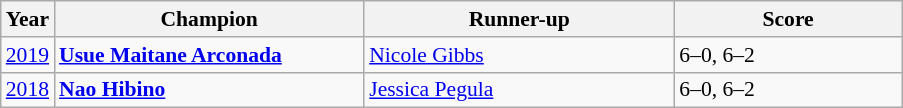<table class="wikitable" style="font-size:90%">
<tr>
<th>Year</th>
<th width="200">Champion</th>
<th width="200">Runner-up</th>
<th width="145">Score</th>
</tr>
<tr>
<td><a href='#'>2019</a></td>
<td> <strong><a href='#'>Usue Maitane Arconada</a></strong></td>
<td> <a href='#'>Nicole Gibbs</a></td>
<td>6–0, 6–2</td>
</tr>
<tr>
<td><a href='#'>2018</a></td>
<td> <strong><a href='#'>Nao Hibino</a></strong></td>
<td> <a href='#'>Jessica Pegula</a></td>
<td>6–0, 6–2</td>
</tr>
</table>
